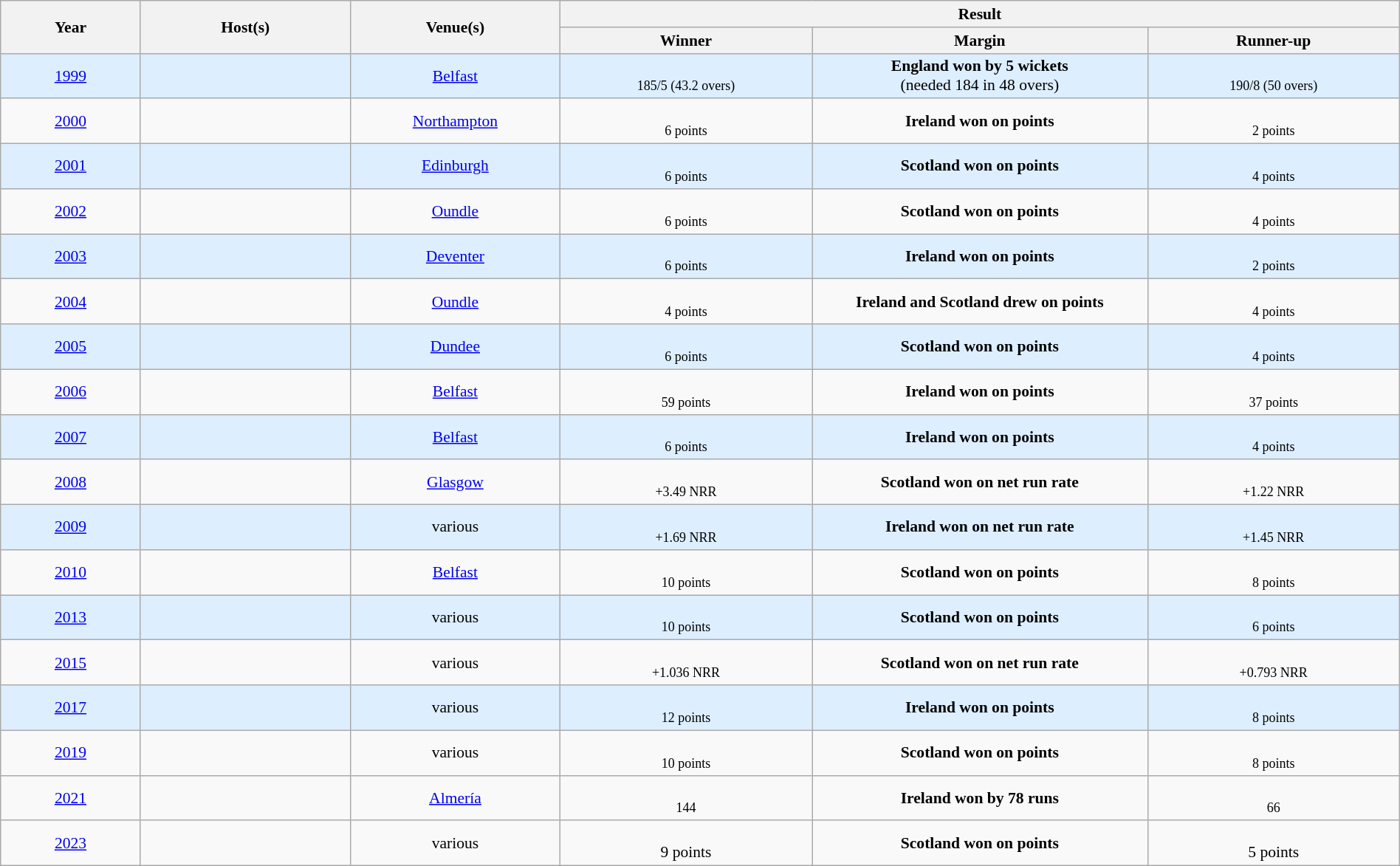<table class="wikitable" style="font-size:90%; width: 100%; text-align: center;">
<tr>
<th rowspan=2 width=10%>Year</th>
<th rowspan=2 width=15%>Host(s)</th>
<th rowspan=2 width=15%>Venue(s)</th>
<th colspan=3>Result</th>
</tr>
<tr>
<th width=18%>Winner</th>
<th width=24%>Margin</th>
<th width=18%>Runner-up</th>
</tr>
<tr style="background:#ddeeff">
<td><a href='#'>1999</a></td>
<td></td>
<td><a href='#'>Belfast</a></td>
<td><br><small>185/5 (43.2 overs)</small></td>
<td><strong>England won by 5 wickets</strong><br>(needed 184 in 48 overs) </td>
<td><br><small>190/8 (50 overs)</small></td>
</tr>
<tr>
<td><a href='#'>2000</a></td>
<td></td>
<td><a href='#'>Northampton</a></td>
<td><br><small>6 points</small></td>
<td><strong>Ireland won on points</strong><br></td>
<td><br><small>2 points</small></td>
</tr>
<tr style="background:#ddeeff">
<td><a href='#'>2001</a></td>
<td></td>
<td><a href='#'>Edinburgh</a></td>
<td><br><small>6 points</small></td>
<td><strong>Scotland won on points</strong><br></td>
<td><br><small>4 points</small></td>
</tr>
<tr>
<td><a href='#'>2002</a></td>
<td></td>
<td><a href='#'>Oundle</a></td>
<td><br><small>6 points</small></td>
<td><strong>Scotland won on points</strong><br></td>
<td><br><small>4 points</small></td>
</tr>
<tr style="background:#ddeeff">
<td><a href='#'>2003</a></td>
<td></td>
<td><a href='#'>Deventer</a></td>
<td><br><small>6 points</small></td>
<td><strong>Ireland won on points</strong><br></td>
<td><br><small>2 points</small></td>
</tr>
<tr>
<td><a href='#'>2004</a></td>
<td></td>
<td><a href='#'>Oundle</a></td>
<td><br><small>4 points</small></td>
<td><strong>Ireland and Scotland drew on points</strong><br></td>
<td><br><small>4 points</small></td>
</tr>
<tr style="background:#ddeeff">
<td><a href='#'>2005</a></td>
<td></td>
<td><a href='#'>Dundee</a></td>
<td><br><small>6 points</small></td>
<td><strong>Scotland won on points</strong><br></td>
<td><br><small>4 points</small></td>
</tr>
<tr>
<td><a href='#'>2006</a></td>
<td></td>
<td><a href='#'>Belfast</a></td>
<td><br><small>59 points</small></td>
<td><strong>Ireland won on points</strong><br></td>
<td><br><small>37 points</small></td>
</tr>
<tr style="background:#ddeeff">
<td><a href='#'>2007</a></td>
<td></td>
<td><a href='#'>Belfast</a></td>
<td><br><small>6 points</small></td>
<td><strong>Ireland won on points</strong><br></td>
<td><br><small>4 points</small></td>
</tr>
<tr>
<td><a href='#'>2008</a></td>
<td></td>
<td><a href='#'>Glasgow</a></td>
<td><br><small>+3.49 NRR</small></td>
<td><strong>Scotland won on net run rate</strong><br></td>
<td><br><small>+1.22 NRR</small></td>
</tr>
<tr style="background:#ddeeff">
<td><a href='#'>2009</a></td>
<td></td>
<td>various</td>
<td><br><small>+1.69 NRR </small></td>
<td><strong>Ireland won on net run rate</strong><br></td>
<td><br><small>+1.45 NRR </small></td>
</tr>
<tr>
<td><a href='#'>2010</a></td>
<td></td>
<td><a href='#'>Belfast</a></td>
<td><br><small>10 points</small></td>
<td><strong>Scotland won on points</strong><br></td>
<td><br><small>8 points</small></td>
</tr>
<tr style="background:#ddeeff">
<td><a href='#'>2013</a></td>
<td></td>
<td>various</td>
<td><br><small>10 points</small></td>
<td><strong>Scotland won on points</strong><br></td>
<td><br><small>6 points</small></td>
</tr>
<tr>
<td><a href='#'>2015</a></td>
<td></td>
<td>various</td>
<td><br><small>+1.036 NRR</small></td>
<td><strong>Scotland won on net run rate</strong><br></td>
<td><br><small>+0.793 NRR</small></td>
</tr>
<tr style="background:#ddeeff">
<td><a href='#'>2017</a></td>
<td></td>
<td>various</td>
<td><br><small>12 points</small></td>
<td><strong>Ireland won on points</strong><br></td>
<td><br><small>8 points</small></td>
</tr>
<tr>
<td><a href='#'>2019</a></td>
<td></td>
<td>various</td>
<td><br><small>10 points</small></td>
<td><strong>Scotland won on points</strong><br></td>
<td><br><small>8 points</small></td>
</tr>
<tr>
<td><a href='#'>2021</a></td>
<td></td>
<td><a href='#'>Almería</a></td>
<td><br><small>144</small></td>
<td><strong>Ireland won by 78 runs</strong><br></td>
<td><br><small>66</small></td>
</tr>
<tr>
<td><a href='#'>2023</a></td>
<td></td>
<td>various</td>
<td><br>9 points</td>
<td><strong>Scotland won on points</strong><br></td>
<td><br>5 points</td>
</tr>
</table>
